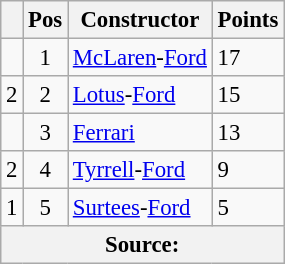<table class="wikitable" style="font-size: 95%;">
<tr>
<th></th>
<th>Pos</th>
<th>Constructor</th>
<th>Points</th>
</tr>
<tr>
<td align="left"></td>
<td align="center">1</td>
<td> <a href='#'>McLaren</a>-<a href='#'>Ford</a></td>
<td align="left">17</td>
</tr>
<tr>
<td align="left"> 2</td>
<td align="center">2</td>
<td> <a href='#'>Lotus</a>-<a href='#'>Ford</a></td>
<td align="left">15</td>
</tr>
<tr>
<td align="left"></td>
<td align="center">3</td>
<td> <a href='#'>Ferrari</a></td>
<td align="left">13</td>
</tr>
<tr>
<td align="left"> 2</td>
<td align="center">4</td>
<td> <a href='#'>Tyrrell</a>-<a href='#'>Ford</a></td>
<td align="left">9</td>
</tr>
<tr>
<td align="left"> 1</td>
<td align="center">5</td>
<td> <a href='#'>Surtees</a>-<a href='#'>Ford</a></td>
<td align="left">5</td>
</tr>
<tr>
<th colspan=4>Source:</th>
</tr>
</table>
